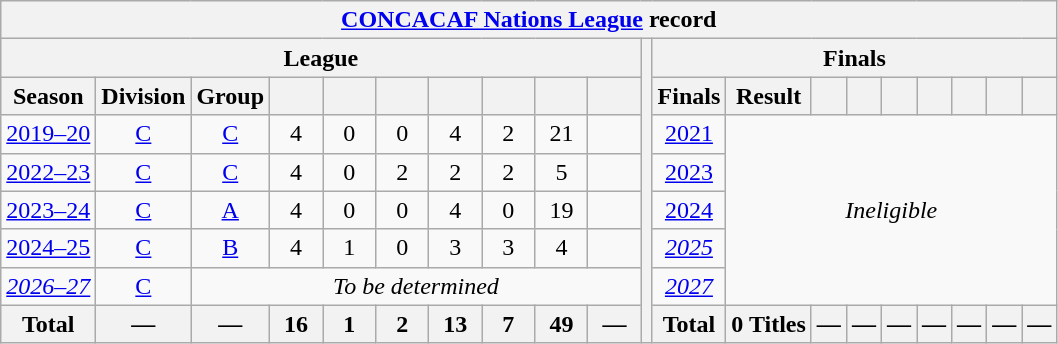<table class="wikitable" style="text-align:center;">
<tr>
<th colspan="20"><a href='#'>CONCACAF Nations League</a> record</th>
</tr>
<tr>
<th colspan="10">League</th>
<th rowspan="8"></th>
<th colspan="9">Finals</th>
</tr>
<tr>
<th>Season</th>
<th>Division</th>
<th>Group</th>
<th width="28"></th>
<th width="28"></th>
<th width="28"></th>
<th width="28"></th>
<th width="28"></th>
<th width="28"></th>
<th width="28"></th>
<th><strong>Finals</strong></th>
<th><strong>Result</strong></th>
<th></th>
<th></th>
<th></th>
<th></th>
<th></th>
<th></th>
<th></th>
</tr>
<tr>
<td><a href='#'>2019–20</a></td>
<td><a href='#'>C</a></td>
<td><a href='#'>C</a></td>
<td>4</td>
<td>0</td>
<td>0</td>
<td>4</td>
<td>2</td>
<td>21</td>
<td></td>
<td> <a href='#'>2021</a></td>
<td colspan="8" rowspan="5"><em>Ineligible</em></td>
</tr>
<tr>
<td><a href='#'>2022–23</a></td>
<td><a href='#'>C</a></td>
<td><a href='#'>C</a></td>
<td>4</td>
<td>0</td>
<td>2</td>
<td>2</td>
<td>2</td>
<td>5</td>
<td></td>
<td> <a href='#'>2023</a></td>
</tr>
<tr>
<td><a href='#'>2023–24</a></td>
<td><a href='#'>C</a></td>
<td><a href='#'>A</a></td>
<td>4</td>
<td>0</td>
<td>0</td>
<td>4</td>
<td>0</td>
<td>19</td>
<td></td>
<td> <a href='#'>2024</a></td>
</tr>
<tr>
<td><a href='#'>2024–25</a></td>
<td><a href='#'>C</a></td>
<td><a href='#'>B</a></td>
<td>4</td>
<td>1</td>
<td>0</td>
<td>3</td>
<td>3</td>
<td>4</td>
<td></td>
<td> <a href='#'><em>2025</em></a></td>
</tr>
<tr>
<td><em><a href='#'>2026–27</a></em></td>
<td><a href='#'>C</a></td>
<td colspan="8"><em>To be determined</em></td>
<td> <em><a href='#'>2027</a></em></td>
</tr>
<tr>
<th>Total</th>
<th><strong>—</strong></th>
<th><strong>—</strong></th>
<th>16</th>
<th>1</th>
<th>2</th>
<th>13</th>
<th>7</th>
<th>49</th>
<th><strong>—</strong></th>
<th><strong>Total</strong></th>
<th><strong>0 Titles</strong></th>
<th><strong>—</strong></th>
<th><strong>—</strong></th>
<th><strong>—</strong></th>
<th><strong>—</strong></th>
<th><strong>—</strong></th>
<th><strong>—</strong></th>
<th><strong>—</strong></th>
</tr>
</table>
